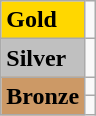<table class="wikitable">
<tr>
<td bgcolor="gold"><strong>Gold</strong></td>
<td></td>
</tr>
<tr>
<td bgcolor="silver"><strong>Silver</strong></td>
<td></td>
</tr>
<tr>
<td rowspan="2" bgcolor="#cc9966"><strong>Bronze</strong></td>
<td></td>
</tr>
<tr>
<td></td>
</tr>
</table>
